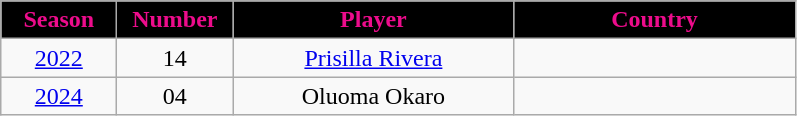<table class="wikitable">
<tr>
<th width=70px style="background: black; color: #ed0c8c; text-align: center">Season</th>
<th width=70px style="background: black; color: #ed0c8c">Number</th>
<th width=180px style="background: black; color: #ed0c8c">Player</th>
<th width=180px style="background: black; color: #ed0c8c">Country</th>
</tr>
<tr align=center>
<td><a href='#'>2022</a></td>
<td>14</td>
<td><a href='#'>Prisilla Rivera</a></td>
<td></td>
</tr>
<tr align=center>
<td><a href='#'>2024</a></td>
<td>04</td>
<td>Oluoma Okaro</td>
<td></td>
</tr>
</table>
